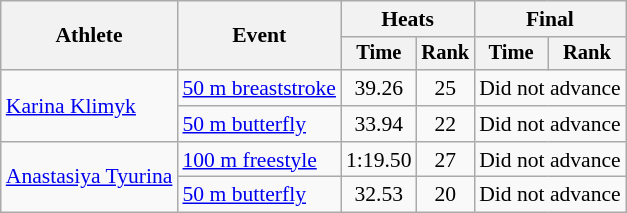<table class=wikitable style=font-size:90%;text-align:center>
<tr>
<th rowspan="2">Athlete</th>
<th rowspan="2">Event</th>
<th colspan="2">Heats</th>
<th colspan="2">Final</th>
</tr>
<tr style="font-size:95%">
<th>Time</th>
<th>Rank</th>
<th>Time</th>
<th>Rank</th>
</tr>
<tr>
<td align=left rowspan=2><a href='#'>Karina Klimyk</a></td>
<td align=left><a href='#'>50 m breaststroke</a></td>
<td>39.26</td>
<td>25</td>
<td colspan=2>Did not advance</td>
</tr>
<tr>
<td align=left><a href='#'>50 m butterfly</a></td>
<td>33.94</td>
<td>22</td>
<td colspan=2>Did not advance</td>
</tr>
<tr>
<td align=left rowspan=2><a href='#'>Anastasiya Tyurina</a></td>
<td align=left><a href='#'>100 m freestyle</a></td>
<td>1:19.50</td>
<td>27</td>
<td colspan=2>Did not advance</td>
</tr>
<tr>
<td align=left><a href='#'>50 m butterfly</a></td>
<td>32.53</td>
<td>20</td>
<td colspan=2>Did not advance</td>
</tr>
</table>
